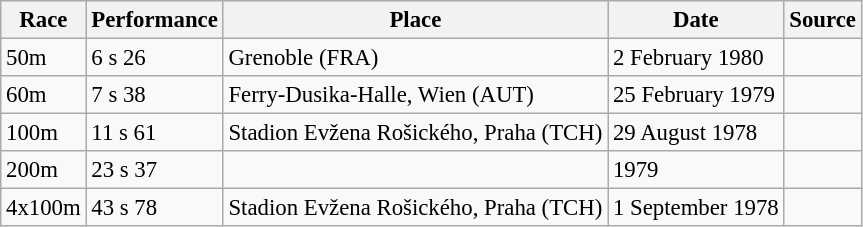<table class="wikitable" style="border-collapse: collapse; font-size: 95%;">
<tr>
<th scope="col">Race</th>
<th scope="col">Performance</th>
<th scope="col">Place</th>
<th scope="col">Date</th>
<th>Source</th>
</tr>
<tr>
<td>50m</td>
<td>6 s 26</td>
<td>Grenoble (FRA)</td>
<td>2 February 1980</td>
<td></td>
</tr>
<tr>
<td>60m</td>
<td>7 s 38</td>
<td>Ferry-Dusika-Halle, Wien (AUT)</td>
<td>25 February 1979</td>
<td></td>
</tr>
<tr>
<td>100m</td>
<td>11 s 61</td>
<td>Stadion Evžena Rošického, Praha (TCH)</td>
<td>29 August 1978</td>
<td></td>
</tr>
<tr>
<td>200m</td>
<td>23 s 37</td>
<td></td>
<td>1979</td>
<td></td>
</tr>
<tr>
<td>4x100m</td>
<td>43 s 78</td>
<td>Stadion Evžena Rošického, Praha (TCH)</td>
<td>1 September 1978</td>
<td></td>
</tr>
</table>
